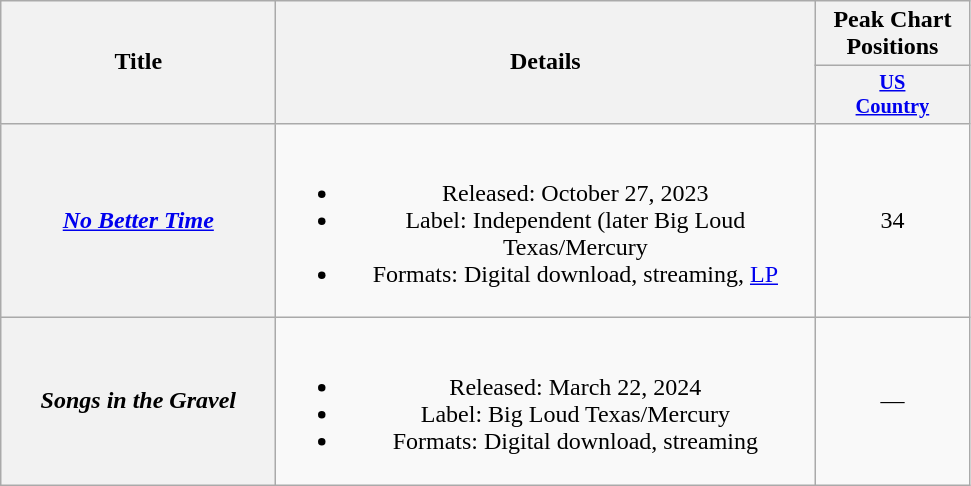<table class="wikitable plainrowheaders" style="text-align:center;">
<tr>
<th scope="col" rowspan="2" style="width:11em;">Title</th>
<th scope="col" rowspan="2" style="width:22em;">Details</th>
<th scope="col" colspan="2" style="width:6em;">Peak Chart Positions</th>
</tr>
<tr>
<th scope="col" style="width:2.5em;font-size:85%;"><a href='#'>US<br>Country</a><br></th>
</tr>
<tr>
<th scope="row"><em><a href='#'>No Better Time</a></em></th>
<td><br><ul><li>Released: October 27, 2023</li><li>Label: Independent (later Big Loud Texas/Mercury</li><li>Formats: Digital download, streaming, <a href='#'>LP</a></li></ul></td>
<td>34</td>
</tr>
<tr>
<th scope="row"><em>Songs in the Gravel</em></th>
<td><br><ul><li>Released: March 22, 2024</li><li>Label: Big Loud Texas/Mercury</li><li>Formats: Digital download, streaming</li></ul></td>
<td>—</td>
</tr>
</table>
